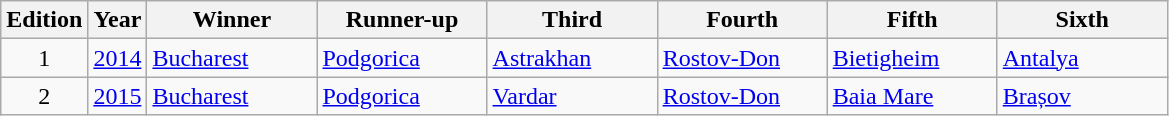<table class="wikitable sortable" style="text-align:center">
<tr>
<th>Edition</th>
<th>Year</th>
<th style="width:106px;">Winner</th>
<th style="width:106px;">Runner-up</th>
<th style="width:106px;">Third</th>
<th style="width:106px;">Fourth</th>
<th style="width:106px;">Fifth</th>
<th style="width:106px;">Sixth</th>
</tr>
<tr>
<td>1</td>
<td><a href='#'>2014</a></td>
<td align="left"> <a href='#'>Bucharest</a></td>
<td align="left"> <a href='#'>Podgorica</a></td>
<td align="left"> <a href='#'>Astrakhan</a></td>
<td align="left"> <a href='#'>Rostov-Don</a></td>
<td align="left"> <a href='#'>Bietigheim</a></td>
<td align="left"> <a href='#'>Antalya</a></td>
</tr>
<tr>
<td>2</td>
<td><a href='#'>2015</a></td>
<td align="left"> <a href='#'>Bucharest</a></td>
<td align="left"> <a href='#'>Podgorica</a></td>
<td align="left"> <a href='#'>Vardar</a></td>
<td align="left"> <a href='#'>Rostov-Don</a></td>
<td align="left"> <a href='#'>Baia Mare</a></td>
<td align="left"> <a href='#'>Brașov</a></td>
</tr>
</table>
